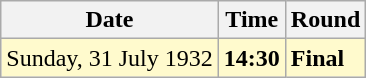<table class="wikitable">
<tr>
<th>Date</th>
<th>Time</th>
<th>Round</th>
</tr>
<tr style=background:lemonchiffon>
<td>Sunday, 31 July 1932</td>
<td><strong>14:30</strong></td>
<td><strong>Final</strong></td>
</tr>
</table>
